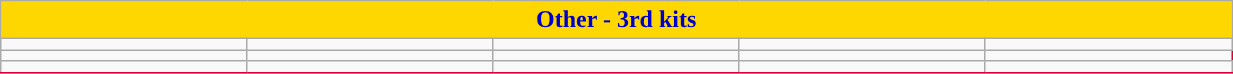<table class="wikitable collapsible collapsed" style="width:65%; border:solid 1px #DC0038">
<tr style="text-align:center; background-color:#FFD700; color:#0000CD; font-weight:bold;">
<td colspan=5>Other - 3rd kits</td>
</tr>
<tr>
<td></td>
<td></td>
<td></td>
<td></td>
<td></td>
</tr>
<tr>
<td></td>
<td></td>
<td></td>
<td></td>
</tr>
<tr>
<td></td>
<td></td>
<td></td>
<td></td>
<td></td>
</tr>
<tr>
</tr>
</table>
